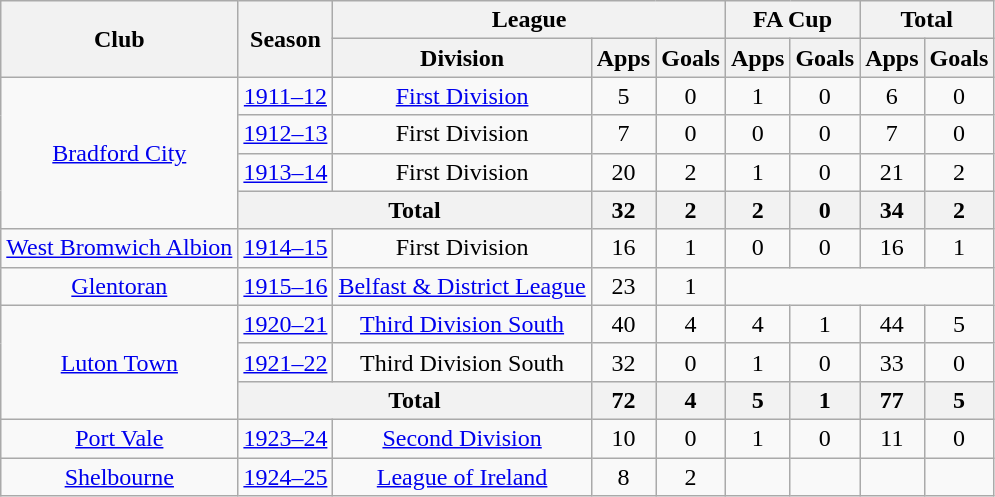<table class="wikitable" style="text-align:center">
<tr>
<th rowspan="2">Club</th>
<th rowspan="2">Season</th>
<th colspan="3">League</th>
<th colspan="2">FA Cup</th>
<th colspan="2">Total</th>
</tr>
<tr>
<th>Division</th>
<th>Apps</th>
<th>Goals</th>
<th>Apps</th>
<th>Goals</th>
<th>Apps</th>
<th>Goals</th>
</tr>
<tr>
<td rowspan="4"><a href='#'>Bradford City</a></td>
<td><a href='#'>1911–12</a></td>
<td><a href='#'>First Division</a></td>
<td>5</td>
<td>0</td>
<td>1</td>
<td>0</td>
<td>6</td>
<td>0</td>
</tr>
<tr>
<td><a href='#'>1912–13</a></td>
<td>First Division</td>
<td>7</td>
<td>0</td>
<td>0</td>
<td>0</td>
<td>7</td>
<td>0</td>
</tr>
<tr>
<td><a href='#'>1913–14</a></td>
<td>First Division</td>
<td>20</td>
<td>2</td>
<td>1</td>
<td>0</td>
<td>21</td>
<td>2</td>
</tr>
<tr>
<th colspan="2">Total</th>
<th>32</th>
<th>2</th>
<th>2</th>
<th>0</th>
<th>34</th>
<th>2</th>
</tr>
<tr>
<td><a href='#'>West Bromwich Albion</a></td>
<td><a href='#'>1914–15</a></td>
<td>First Division</td>
<td>16</td>
<td>1</td>
<td>0</td>
<td>0</td>
<td>16</td>
<td>1</td>
</tr>
<tr>
<td><a href='#'>Glentoran</a></td>
<td><a href='#'>1915–16</a></td>
<td><a href='#'>Belfast & District League</a></td>
<td>23</td>
<td>1</td>
</tr>
<tr>
<td rowspan="3"><a href='#'>Luton Town</a></td>
<td><a href='#'>1920–21</a></td>
<td><a href='#'>Third Division South</a></td>
<td>40</td>
<td>4</td>
<td>4</td>
<td>1</td>
<td>44</td>
<td>5</td>
</tr>
<tr>
<td><a href='#'>1921–22</a></td>
<td>Third Division South</td>
<td>32</td>
<td>0</td>
<td>1</td>
<td>0</td>
<td>33</td>
<td>0</td>
</tr>
<tr>
<th colspan="2">Total</th>
<th>72</th>
<th>4</th>
<th>5</th>
<th>1</th>
<th>77</th>
<th>5</th>
</tr>
<tr>
<td><a href='#'>Port Vale</a></td>
<td><a href='#'>1923–24</a></td>
<td><a href='#'>Second Division</a></td>
<td>10</td>
<td>0</td>
<td>1</td>
<td>0</td>
<td>11</td>
<td>0</td>
</tr>
<tr>
<td><a href='#'>Shelbourne</a></td>
<td><a href='#'>1924–25</a></td>
<td><a href='#'>League of Ireland</a></td>
<td>8</td>
<td>2</td>
<td></td>
<td></td>
<td></td>
<td></td>
</tr>
</table>
